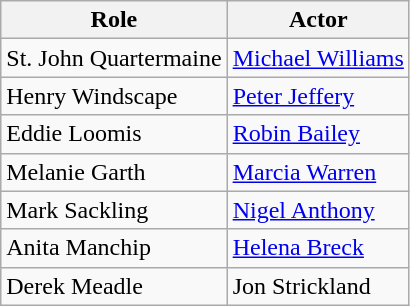<table class="wikitable"|->
<tr>
<th>Role</th>
<th>Actor</th>
</tr>
<tr>
<td>St. John Quartermaine</td>
<td><a href='#'>Michael Williams</a></td>
</tr>
<tr>
<td>Henry Windscape</td>
<td><a href='#'>Peter Jeffery</a> </td>
</tr>
<tr>
<td>Eddie Loomis</td>
<td><a href='#'>Robin Bailey</a></td>
</tr>
<tr>
<td>Melanie Garth</td>
<td><a href='#'>Marcia Warren</a> </td>
</tr>
<tr>
<td>Mark Sackling</td>
<td><a href='#'>Nigel Anthony</a> </td>
</tr>
<tr>
<td>Anita Manchip</td>
<td><a href='#'>Helena Breck</a> </td>
</tr>
<tr>
<td>Derek Meadle</td>
<td>Jon Strickland   </td>
</tr>
</table>
